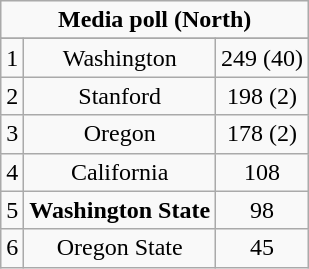<table class="wikitable">
<tr align="center">
<td align="center" Colspan="3"><strong>Media poll (North)</strong></td>
</tr>
<tr align="center">
</tr>
<tr align="center">
<td>1</td>
<td>Washington</td>
<td>249 (40)</td>
</tr>
<tr align="center">
<td>2</td>
<td>Stanford</td>
<td>198 (2)</td>
</tr>
<tr align="center">
<td>3</td>
<td>Oregon</td>
<td>178 (2)</td>
</tr>
<tr align="center">
<td>4</td>
<td>California</td>
<td>108</td>
</tr>
<tr align="center">
<td>5</td>
<td><strong>Washington State</strong></td>
<td>98</td>
</tr>
<tr align="center">
<td>6</td>
<td>Oregon State</td>
<td>45</td>
</tr>
</table>
